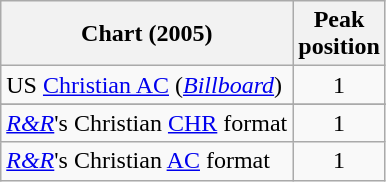<table class="wikitable sortable plainrowheaders" style="text-align:center">
<tr>
<th scope="col">Chart (2005)</th>
<th scope="col">Peak<br> position</th>
</tr>
<tr>
<td align="left">US <a href='#'>Christian AC</a> (<em><a href='#'>Billboard</a></em>)</td>
<td>1</td>
</tr>
<tr>
</tr>
<tr>
</tr>
<tr>
<td align="left"><a href='#'><em>R&R</em></a>'s Christian <a href='#'>CHR</a> format</td>
<td align="center">1</td>
</tr>
<tr>
<td align="left"><a href='#'><em>R&R</em></a>'s Christian <a href='#'>AC</a> format</td>
<td align="center">1</td>
</tr>
</table>
